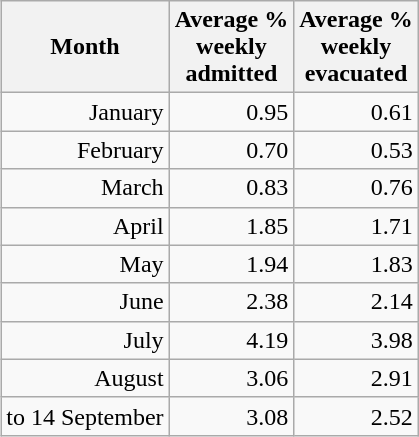<table class="wikitable" style="text-align:right; float:right;">
<tr>
<th>Month</th>
<th>Average %<br>weekly<br>admitted</th>
<th>Average %<br>weekly<br>evacuated</th>
</tr>
<tr>
<td>January</td>
<td>0.95</td>
<td>0.61</td>
</tr>
<tr>
<td>February</td>
<td>0.70</td>
<td>0.53</td>
</tr>
<tr>
<td>March</td>
<td>0.83</td>
<td>0.76</td>
</tr>
<tr>
<td>April</td>
<td>1.85</td>
<td>1.71</td>
</tr>
<tr>
<td>May</td>
<td>1.94</td>
<td>1.83</td>
</tr>
<tr>
<td>June</td>
<td>2.38</td>
<td>2.14</td>
</tr>
<tr>
<td>July</td>
<td>4.19</td>
<td>3.98</td>
</tr>
<tr>
<td>August</td>
<td>3.06</td>
<td>2.91</td>
</tr>
<tr>
<td>to 14 September</td>
<td>3.08</td>
<td>2.52</td>
</tr>
</table>
